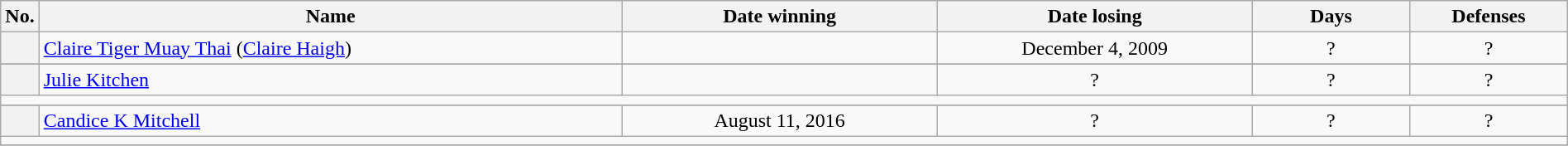<table class="wikitable" width=100%>
<tr>
<th style="width:1%;">No.</th>
<th style="width:37%;">Name</th>
<th style="width:20%;">Date winning</th>
<th style="width:20%;">Date losing</th>
<th data-sort-type="number" style="width:10%;">Days</th>
<th data-sort-type="number" style="width:10%;">Defenses</th>
</tr>
<tr align=center>
<th></th>
<td align=left> <a href='#'>Claire Tiger Muay Thai</a> (<a href='#'>Claire Haigh</a>)</td>
<td></td>
<td>December 4, 2009</td>
<td>?</td>
<td>?</td>
</tr>
<tr>
</tr>
<tr align=center>
<th></th>
<td align=left> <a href='#'>Julie Kitchen</a></td>
<td></td>
<td>?</td>
<td>?</td>
<td>?</td>
</tr>
<tr>
<td colspan="6"></td>
</tr>
<tr>
</tr>
<tr align=center>
<th></th>
<td align=left> <a href='#'>Candice K Mitchell</a></td>
<td>August 11, 2016</td>
<td>?</td>
<td>?</td>
<td>?</td>
</tr>
<tr>
<td colspan="6"></td>
</tr>
<tr>
</tr>
</table>
